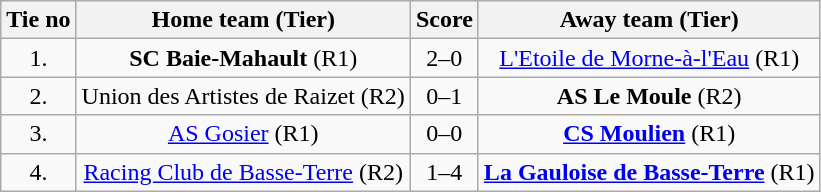<table class="wikitable" style="text-align: center">
<tr>
<th>Tie no</th>
<th>Home team (Tier)</th>
<th>Score</th>
<th>Away team (Tier)</th>
</tr>
<tr>
<td>1.</td>
<td> <strong>SC Baie-Mahault</strong> (R1)</td>
<td>2–0</td>
<td><a href='#'>L'Etoile de Morne-à-l'Eau</a> (R1) </td>
</tr>
<tr>
<td>2.</td>
<td> Union des Artistes de Raizet (R2)</td>
<td>0–1</td>
<td><strong>AS Le Moule</strong> (R2) </td>
</tr>
<tr>
<td>3.</td>
<td> <a href='#'>AS Gosier</a> (R1)</td>
<td>0–0 </td>
<td><strong><a href='#'>CS Moulien</a></strong> (R1) </td>
</tr>
<tr>
<td>4.</td>
<td> <a href='#'>Racing Club de Basse-Terre</a> (R2)</td>
<td>1–4</td>
<td><strong><a href='#'>La Gauloise de Basse-Terre</a></strong> (R1) </td>
</tr>
</table>
